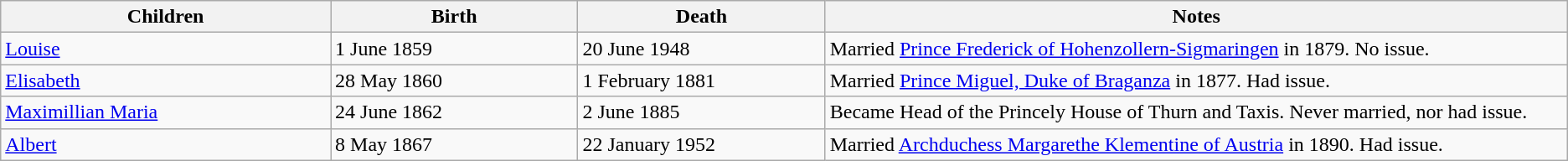<table class="wikitable">
<tr>
<th width="20%">Children</th>
<th width="15%">Birth</th>
<th width="15%">Death</th>
<th width="45%">Notes</th>
</tr>
<tr>
<td><a href='#'>Louise</a></td>
<td>1 June 1859</td>
<td>20 June 1948</td>
<td>Married <a href='#'>Prince Frederick of Hohenzollern-Sigmaringen</a> in 1879. No issue.</td>
</tr>
<tr>
<td><a href='#'>Elisabeth</a></td>
<td>28 May 1860</td>
<td>1 February 1881</td>
<td>Married <a href='#'>Prince Miguel, Duke of Braganza</a> in 1877. Had issue.</td>
</tr>
<tr>
<td><a href='#'>Maximillian Maria</a></td>
<td>24 June 1862</td>
<td>2 June 1885</td>
<td>Became Head of the Princely House of Thurn and Taxis. Never married, nor had issue.</td>
</tr>
<tr>
<td><a href='#'>Albert</a></td>
<td>8 May 1867</td>
<td>22 January 1952</td>
<td>Married <a href='#'>Archduchess Margarethe Klementine of Austria</a> in 1890. Had issue.</td>
</tr>
</table>
